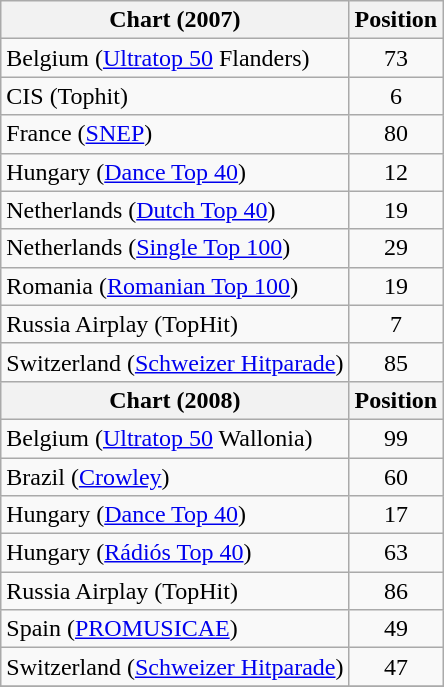<table class="wikitable sortable">
<tr>
<th>Chart (2007)</th>
<th>Position</th>
</tr>
<tr>
<td>Belgium (<a href='#'>Ultratop 50</a> Flanders)</td>
<td align="center">73</td>
</tr>
<tr>
<td>CIS (Tophit)</td>
<td style="text-align:center;">6</td>
</tr>
<tr>
<td>France (<a href='#'>SNEP</a>)</td>
<td align="center">80</td>
</tr>
<tr>
<td>Hungary (<a href='#'>Dance Top 40</a>)</td>
<td align="center">12</td>
</tr>
<tr>
<td>Netherlands (<a href='#'>Dutch Top 40</a>)</td>
<td align="center">19</td>
</tr>
<tr>
<td>Netherlands (<a href='#'>Single Top 100</a>)</td>
<td align="center">29</td>
</tr>
<tr>
<td>Romania (<a href='#'>Romanian Top 100</a>)</td>
<td align="center">19</td>
</tr>
<tr>
<td>Russia Airplay (TopHit)</td>
<td align="center">7</td>
</tr>
<tr>
<td>Switzerland (<a href='#'>Schweizer Hitparade</a>)</td>
<td align="center">85</td>
</tr>
<tr>
<th>Chart (2008)</th>
<th>Position</th>
</tr>
<tr>
<td>Belgium (<a href='#'>Ultratop 50</a> Wallonia)</td>
<td align="center">99</td>
</tr>
<tr>
<td>Brazil (<a href='#'>Crowley</a>)</td>
<td align="center">60</td>
</tr>
<tr>
<td>Hungary (<a href='#'>Dance Top 40</a>)</td>
<td align="center">17</td>
</tr>
<tr>
<td>Hungary (<a href='#'>Rádiós Top 40</a>)</td>
<td align="center">63</td>
</tr>
<tr>
<td>Russia Airplay (TopHit)</td>
<td align="center">86</td>
</tr>
<tr>
<td>Spain (<a href='#'>PROMUSICAE</a>)</td>
<td align="center">49</td>
</tr>
<tr>
<td>Switzerland (<a href='#'>Schweizer Hitparade</a>)</td>
<td align="center">47</td>
</tr>
<tr>
</tr>
</table>
